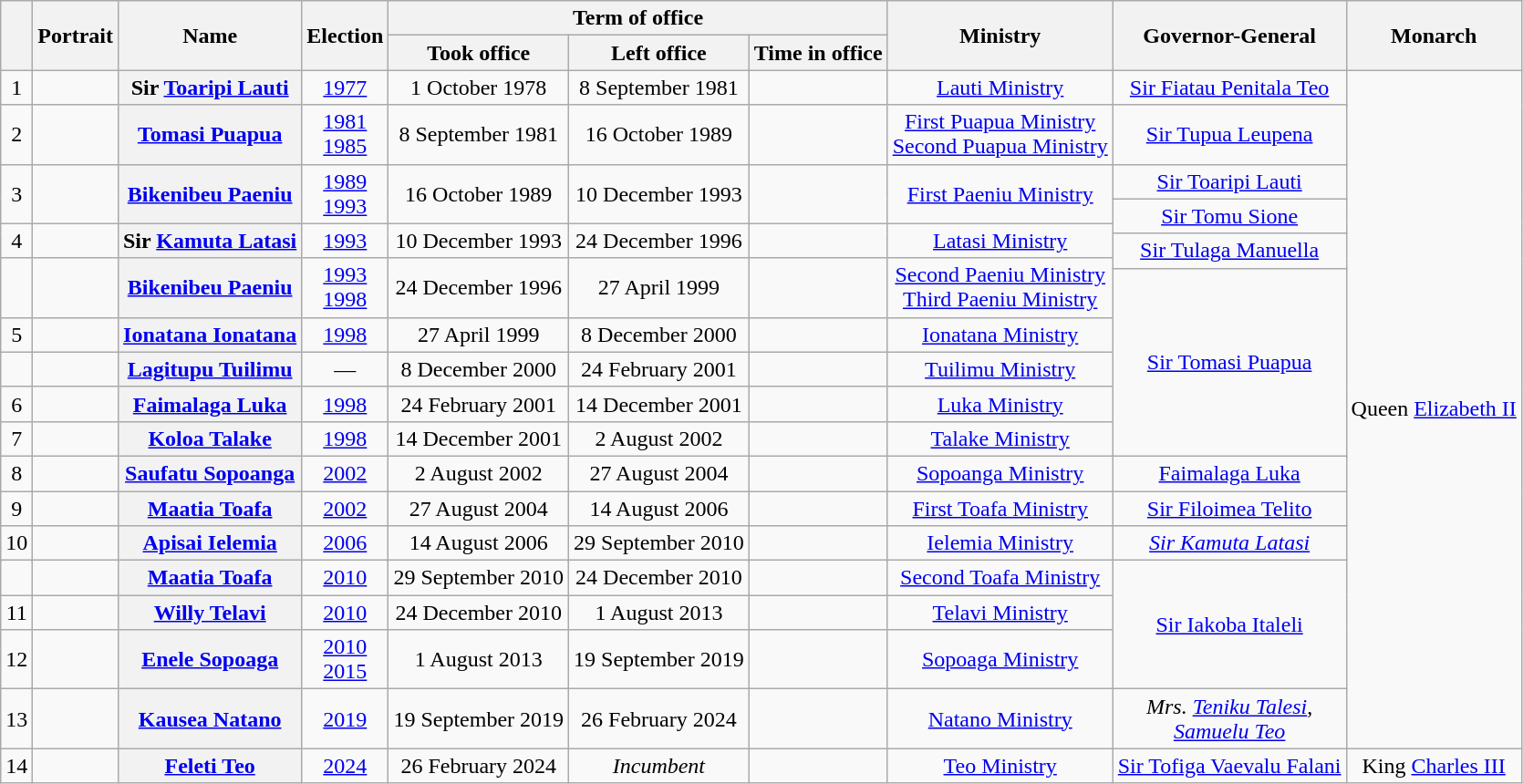<table class="wikitable sortable plainrowheaders" style="text-align:center">
<tr>
<th scope="col" rowspan="2"></th>
<th scope="col" rowspan="2">Portrait</th>
<th scope="col" rowspan="2">Name<br></th>
<th scope="col" rowspan="2">Election</th>
<th scope="colgroup" colspan="3">Term of office</th>
<th scope="col" rowspan="2">Ministry</th>
<th scope="col" rowspan="2">Governor-General</th>
<th scope="col" rowspan="2">Monarch</th>
</tr>
<tr>
<th scope="col">Took office</th>
<th scope="col">Left office</th>
<th scope="col">Time in office</th>
</tr>
<tr>
<td>1</td>
<td></td>
<th scope="row">Sir <a href='#'>Toaripi Lauti</a><br></th>
<td><a href='#'>1977</a></td>
<td>1 October 1978</td>
<td>8 September 1981</td>
<td></td>
<td><a href='#'>Lauti Ministry</a><br></td>
<td rowspan="2"><a href='#'>Sir Fiatau Penitala Teo</a></td>
<td rowspan="25">Queen <a href='#'>Elizabeth II</a></td>
</tr>
<tr>
<td rowspan="2">2</td>
<td rowspan="2"></td>
<th scope="row" rowspan="2"><a href='#'>Tomasi Puapua</a><br></th>
<td rowspan="2"><a href='#'>1981</a><br><a href='#'>1985</a></td>
<td rowspan="2">8 September 1981</td>
<td rowspan="2">16 October 1989</td>
<td rowspan="2"></td>
<td rowspan="2"><a href='#'>First Puapua Ministry</a><br><a href='#'>Second Puapua Ministry</a><br></td>
</tr>
<tr>
<td rowspan="2"><a href='#'>Sir Tupua Leupena</a></td>
</tr>
<tr>
<td rowspan="3">3</td>
<td rowspan="3"></td>
<th scope="row" rowspan="3"><a href='#'>Bikenibeu Paeniu</a><br></th>
<td rowspan="3"><a href='#'>1989</a><br><a href='#'>1993 </a></td>
<td rowspan="3">16 October 1989</td>
<td rowspan="3">10 December 1993</td>
<td rowspan="3"></td>
<td rowspan="3"><a href='#'>First Paeniu Ministry</a><br></td>
</tr>
<tr>
<td><a href='#'>Sir Toaripi Lauti</a></td>
</tr>
<tr>
<td rowspan="2"><a href='#'>Sir Tomu Sione</a></td>
</tr>
<tr>
<td rowspan="2">4</td>
<td rowspan="2"></td>
<th scope="row" rowspan="2">Sir <a href='#'>Kamuta Latasi</a><br></th>
<td rowspan="2"><a href='#'>1993 </a></td>
<td rowspan="2">10 December 1993</td>
<td rowspan="2">24 December 1996</td>
<td rowspan="2"></td>
<td rowspan="2"><a href='#'>Latasi Ministry</a><br></td>
</tr>
<tr>
<td rowspan="2"><a href='#'>Sir Tulaga Manuella</a></td>
</tr>
<tr>
<td rowspan="2"></td>
<td rowspan="2"></td>
<th scope="row" rowspan="2"><a href='#'>Bikenibeu Paeniu</a><br></th>
<td rowspan="2"><a href='#'>1993 </a><br><a href='#'>1998</a></td>
<td rowspan="2">24 December 1996</td>
<td rowspan="2">27 April 1999</td>
<td rowspan="2"></td>
<td rowspan="2"><a href='#'>Second Paeniu Ministry</a><br><a href='#'>Third Paeniu Ministry</a><br></td>
</tr>
<tr>
<td rowspan="6"><a href='#'>Sir Tomasi Puapua</a></td>
</tr>
<tr>
<td>5</td>
<td></td>
<th scope="row"><a href='#'>Ionatana Ionatana</a><br></th>
<td><a href='#'>1998</a></td>
<td>27 April 1999</td>
<td>8 December 2000</td>
<td></td>
<td><a href='#'>Ionatana Ministry</a><br></td>
</tr>
<tr>
<td></td>
<td></td>
<th scope="row"><a href='#'>Lagitupu Tuilimu</a></th>
<td>—</td>
<td>8 December 2000</td>
<td>24 February 2001</td>
<td></td>
<td><a href='#'>Tuilimu Ministry</a><br></td>
</tr>
<tr>
<td>6</td>
<td></td>
<th scope="row"><a href='#'>Faimalaga Luka</a><br></th>
<td><a href='#'>1998</a></td>
<td>24 February 2001</td>
<td>14 December 2001</td>
<td></td>
<td><a href='#'>Luka Ministry</a><br></td>
</tr>
<tr>
<td>7</td>
<td></td>
<th scope="row"><a href='#'>Koloa Talake</a><br></th>
<td><a href='#'>1998</a></td>
<td>14 December 2001</td>
<td>2 August 2002</td>
<td></td>
<td><a href='#'>Talake Ministry</a><br></td>
</tr>
<tr>
<td rowspan="2">8</td>
<td rowspan="2"></td>
<th scope="row" rowspan="2"><a href='#'>Saufatu Sopoanga</a><br></th>
<td rowspan="2"><a href='#'>2002</a></td>
<td rowspan="2">2 August 2002</td>
<td rowspan="2">27 August 2004</td>
<td rowspan="2"></td>
<td rowspan="2"><a href='#'>Sopoanga Ministry</a><br></td>
</tr>
<tr>
<td rowspan="2"><a href='#'>Faimalaga Luka</a></td>
</tr>
<tr>
<td rowspan="2">9</td>
<td rowspan="2"></td>
<th scope="row" rowspan="2"><a href='#'>Maatia Toafa</a><br></th>
<td rowspan="2"><a href='#'>2002</a></td>
<td rowspan="2">27 August 2004</td>
<td rowspan="2">14 August 2006</td>
<td rowspan="2"></td>
<td rowspan="2"><a href='#'>First Toafa Ministry</a><br></td>
</tr>
<tr>
<td rowspan="2"><a href='#'>Sir Filoimea Telito</a></td>
</tr>
<tr>
<td rowspan="3">10</td>
<td rowspan="3"></td>
<th scope="row" rowspan="3"><a href='#'>Apisai Ielemia</a><br></th>
<td rowspan="3"><a href='#'>2006</a></td>
<td rowspan="3">14 August 2006</td>
<td rowspan="3">29 September 2010</td>
<td rowspan="3"></td>
<td rowspan="3"><a href='#'>Ielemia Ministry</a><br></td>
</tr>
<tr>
<td><a href='#'><em>Sir Kamuta Latasi</em></a></td>
</tr>
<tr>
<td rowspan="4"><a href='#'>Sir Iakoba Italeli</a></td>
</tr>
<tr>
<td></td>
<td></td>
<th scope="row"><a href='#'>Maatia Toafa</a><br></th>
<td><a href='#'>2010</a></td>
<td>29 September 2010</td>
<td>24 December 2010</td>
<td></td>
<td><a href='#'>Second Toafa Ministry</a><br></td>
</tr>
<tr>
<td>11</td>
<td></td>
<th scope="row"><a href='#'>Willy Telavi</a><br></th>
<td><a href='#'>2010</a></td>
<td>24 December 2010</td>
<td>1 August 2013</td>
<td></td>
<td><a href='#'>Telavi Ministry</a><br></td>
</tr>
<tr>
<td>12</td>
<td></td>
<th scope="row"><a href='#'>Enele Sopoaga</a><br></th>
<td><a href='#'>2010</a><br><a href='#'>2015</a></td>
<td>1 August 2013</td>
<td>19 September 2019</td>
<td></td>
<td><a href='#'>Sopoaga Ministry</a><br></td>
</tr>
<tr>
<td>13</td>
<td></td>
<th scope="row"><a href='#'>Kausea Natano</a><br></th>
<td><a href='#'>2019</a></td>
<td>19 September 2019</td>
<td>26 February 2024</td>
<td></td>
<td><a href='#'>Natano Ministry</a><br></td>
<td><em>Mrs. <a href='#'>Teniku Talesi</a></em>,<br><em><a href='#'>Samuelu Teo</a></em></td>
</tr>
<tr>
<td>14</td>
<td></td>
<th scope="row"><a href='#'>Feleti Teo</a><br></th>
<td><a href='#'>2024</a></td>
<td>26 February 2024</td>
<td><em>Incumbent</em></td>
<td></td>
<td><a href='#'>Teo Ministry</a><br></td>
<td><a href='#'>Sir Tofiga Vaevalu Falani</a></td>
<td>King <a href='#'>Charles III</a></td>
</tr>
</table>
